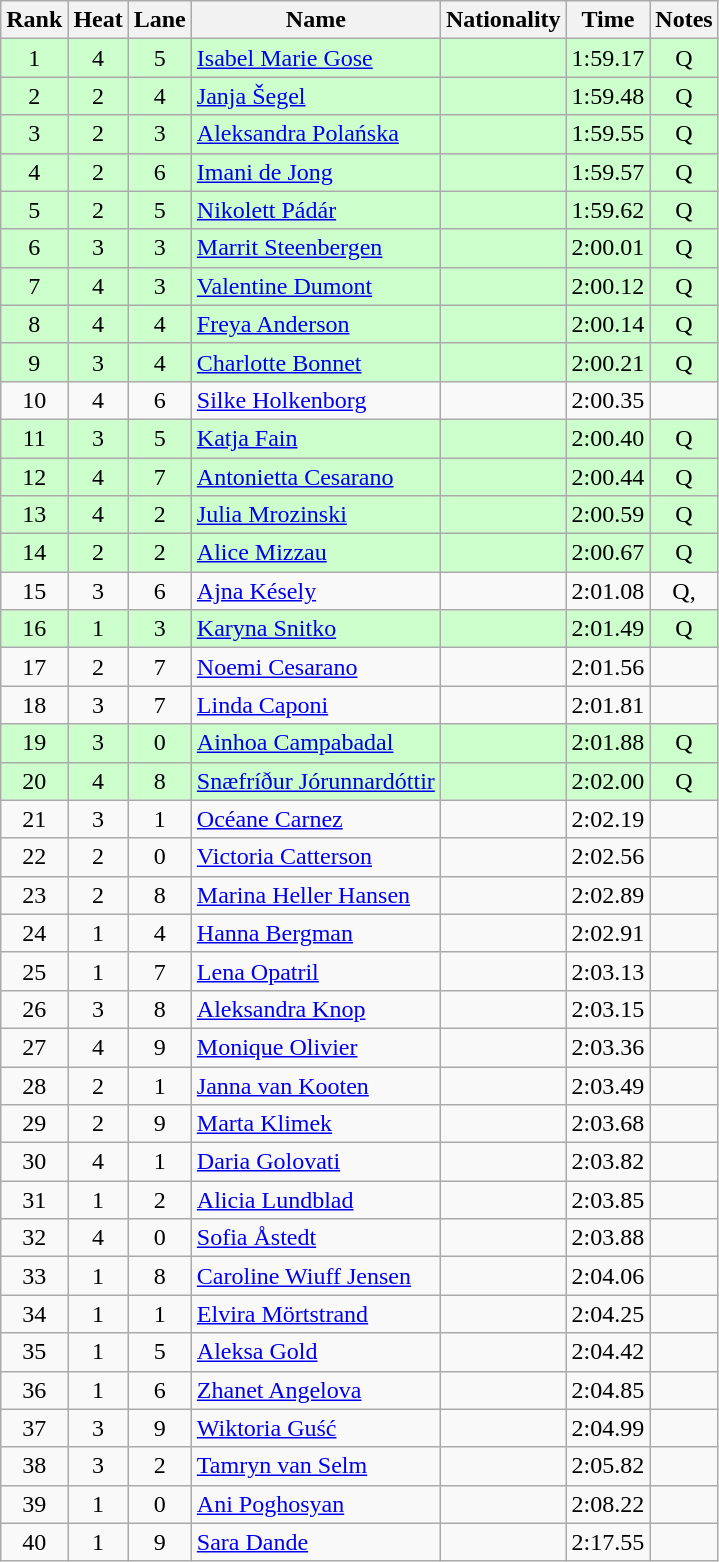<table class="wikitable sortable" style="text-align:center">
<tr>
<th>Rank</th>
<th>Heat</th>
<th>Lane</th>
<th>Name</th>
<th>Nationality</th>
<th>Time</th>
<th>Notes</th>
</tr>
<tr bgcolor=ccffcc>
<td>1</td>
<td>4</td>
<td>5</td>
<td align=left><a href='#'>Isabel Marie Gose</a></td>
<td align=left></td>
<td>1:59.17</td>
<td>Q</td>
</tr>
<tr bgcolor=ccffcc>
<td>2</td>
<td>2</td>
<td>4</td>
<td align=left><a href='#'>Janja Šegel</a></td>
<td align=left></td>
<td>1:59.48</td>
<td>Q</td>
</tr>
<tr bgcolor=ccffcc>
<td>3</td>
<td>2</td>
<td>3</td>
<td align=left><a href='#'>Aleksandra Polańska</a></td>
<td align=left></td>
<td>1:59.55</td>
<td>Q</td>
</tr>
<tr bgcolor=ccffcc>
<td>4</td>
<td>2</td>
<td>6</td>
<td align=left><a href='#'>Imani de Jong</a></td>
<td align=left></td>
<td>1:59.57</td>
<td>Q</td>
</tr>
<tr bgcolor=ccffcc>
<td>5</td>
<td>2</td>
<td>5</td>
<td align=left><a href='#'>Nikolett Pádár</a></td>
<td align=left></td>
<td>1:59.62</td>
<td>Q</td>
</tr>
<tr bgcolor=ccffcc>
<td>6</td>
<td>3</td>
<td>3</td>
<td align=left><a href='#'>Marrit Steenbergen</a></td>
<td align=left></td>
<td>2:00.01</td>
<td>Q</td>
</tr>
<tr bgcolor=ccffcc>
<td>7</td>
<td>4</td>
<td>3</td>
<td align=left><a href='#'>Valentine Dumont</a></td>
<td align=left></td>
<td>2:00.12</td>
<td>Q</td>
</tr>
<tr bgcolor=ccffcc>
<td>8</td>
<td>4</td>
<td>4</td>
<td align=left><a href='#'>Freya Anderson</a></td>
<td align=left></td>
<td>2:00.14</td>
<td>Q</td>
</tr>
<tr bgcolor=ccffcc>
<td>9</td>
<td>3</td>
<td>4</td>
<td align=left><a href='#'>Charlotte Bonnet</a></td>
<td align=left></td>
<td>2:00.21</td>
<td>Q</td>
</tr>
<tr>
<td>10</td>
<td>4</td>
<td>6</td>
<td align=left><a href='#'>Silke Holkenborg</a></td>
<td align=left></td>
<td>2:00.35</td>
<td></td>
</tr>
<tr bgcolor=ccffcc>
<td>11</td>
<td>3</td>
<td>5</td>
<td align=left><a href='#'>Katja Fain</a></td>
<td align=left></td>
<td>2:00.40</td>
<td>Q</td>
</tr>
<tr bgcolor=ccffcc>
<td>12</td>
<td>4</td>
<td>7</td>
<td align=left><a href='#'>Antonietta Cesarano</a></td>
<td align=left></td>
<td>2:00.44</td>
<td>Q</td>
</tr>
<tr bgcolor=ccffcc>
<td>13</td>
<td>4</td>
<td>2</td>
<td align=left><a href='#'>Julia Mrozinski</a></td>
<td align=left></td>
<td>2:00.59</td>
<td>Q</td>
</tr>
<tr bgcolor=ccffcc>
<td>14</td>
<td>2</td>
<td>2</td>
<td align=left><a href='#'>Alice Mizzau</a></td>
<td align=left></td>
<td>2:00.67</td>
<td>Q</td>
</tr>
<tr>
<td>15</td>
<td>3</td>
<td>6</td>
<td align=left><a href='#'>Ajna Késely</a></td>
<td align=left></td>
<td>2:01.08</td>
<td>Q, </td>
</tr>
<tr bgcolor=ccffcc>
<td>16</td>
<td>1</td>
<td>3</td>
<td align=left><a href='#'>Karyna Snitko</a></td>
<td align=left></td>
<td>2:01.49</td>
<td>Q</td>
</tr>
<tr>
<td>17</td>
<td>2</td>
<td>7</td>
<td align=left><a href='#'>Noemi Cesarano</a></td>
<td align=left></td>
<td>2:01.56</td>
<td></td>
</tr>
<tr>
<td>18</td>
<td>3</td>
<td>7</td>
<td align=left><a href='#'>Linda Caponi</a></td>
<td align=left></td>
<td>2:01.81</td>
<td></td>
</tr>
<tr bgcolor=ccffcc>
<td>19</td>
<td>3</td>
<td>0</td>
<td align=left><a href='#'>Ainhoa Campabadal</a></td>
<td align=left></td>
<td>2:01.88</td>
<td>Q</td>
</tr>
<tr bgcolor=ccffcc>
<td>20</td>
<td>4</td>
<td>8</td>
<td align=left><a href='#'>Snæfríður Jórunnardóttir</a></td>
<td align=left></td>
<td>2:02.00</td>
<td>Q</td>
</tr>
<tr>
<td>21</td>
<td>3</td>
<td>1</td>
<td align=left><a href='#'>Océane Carnez</a></td>
<td align=left></td>
<td>2:02.19</td>
<td></td>
</tr>
<tr>
<td>22</td>
<td>2</td>
<td>0</td>
<td align=left><a href='#'>Victoria Catterson</a></td>
<td align=left></td>
<td>2:02.56</td>
<td></td>
</tr>
<tr>
<td>23</td>
<td>2</td>
<td>8</td>
<td align=left><a href='#'>Marina Heller Hansen</a></td>
<td align=left></td>
<td>2:02.89</td>
<td></td>
</tr>
<tr>
<td>24</td>
<td>1</td>
<td>4</td>
<td align=left><a href='#'>Hanna Bergman</a></td>
<td align=left></td>
<td>2:02.91</td>
<td></td>
</tr>
<tr>
<td>25</td>
<td>1</td>
<td>7</td>
<td align=left><a href='#'>Lena Opatril</a></td>
<td align=left></td>
<td>2:03.13</td>
<td></td>
</tr>
<tr>
<td>26</td>
<td>3</td>
<td>8</td>
<td align=left><a href='#'>Aleksandra Knop</a></td>
<td align=left></td>
<td>2:03.15</td>
<td></td>
</tr>
<tr>
<td>27</td>
<td>4</td>
<td>9</td>
<td align=left><a href='#'>Monique Olivier</a></td>
<td align=left></td>
<td>2:03.36</td>
<td></td>
</tr>
<tr>
<td>28</td>
<td>2</td>
<td>1</td>
<td align=left><a href='#'>Janna van Kooten</a></td>
<td align=left></td>
<td>2:03.49</td>
<td></td>
</tr>
<tr>
<td>29</td>
<td>2</td>
<td>9</td>
<td align=left><a href='#'>Marta Klimek</a></td>
<td align=left></td>
<td>2:03.68</td>
<td></td>
</tr>
<tr>
<td>30</td>
<td>4</td>
<td>1</td>
<td align=left><a href='#'>Daria Golovati</a></td>
<td align=left></td>
<td>2:03.82</td>
<td></td>
</tr>
<tr>
<td>31</td>
<td>1</td>
<td>2</td>
<td align=left><a href='#'>Alicia Lundblad</a></td>
<td align=left></td>
<td>2:03.85</td>
<td></td>
</tr>
<tr>
<td>32</td>
<td>4</td>
<td>0</td>
<td align=left><a href='#'>Sofia Åstedt</a></td>
<td align=left></td>
<td>2:03.88</td>
<td></td>
</tr>
<tr>
<td>33</td>
<td>1</td>
<td>8</td>
<td align=left><a href='#'>Caroline Wiuff Jensen</a></td>
<td align=left></td>
<td>2:04.06</td>
<td></td>
</tr>
<tr>
<td>34</td>
<td>1</td>
<td>1</td>
<td align=left><a href='#'>Elvira Mörtstrand</a></td>
<td align=left></td>
<td>2:04.25</td>
<td></td>
</tr>
<tr>
<td>35</td>
<td>1</td>
<td>5</td>
<td align=left><a href='#'>Aleksa Gold</a></td>
<td align=left></td>
<td>2:04.42</td>
<td></td>
</tr>
<tr>
<td>36</td>
<td>1</td>
<td>6</td>
<td align=left><a href='#'>Zhanet Angelova</a></td>
<td align=left></td>
<td>2:04.85</td>
<td></td>
</tr>
<tr>
<td>37</td>
<td>3</td>
<td>9</td>
<td align=left><a href='#'>Wiktoria Guść</a></td>
<td align=left></td>
<td>2:04.99</td>
<td></td>
</tr>
<tr>
<td>38</td>
<td>3</td>
<td>2</td>
<td align=left><a href='#'>Tamryn van Selm</a></td>
<td align=left></td>
<td>2:05.82</td>
<td></td>
</tr>
<tr>
<td>39</td>
<td>1</td>
<td>0</td>
<td align=left><a href='#'>Ani Poghosyan</a></td>
<td align=left></td>
<td>2:08.22</td>
<td></td>
</tr>
<tr>
<td>40</td>
<td>1</td>
<td>9</td>
<td align=left><a href='#'>Sara Dande</a></td>
<td align=left></td>
<td>2:17.55</td>
<td></td>
</tr>
</table>
